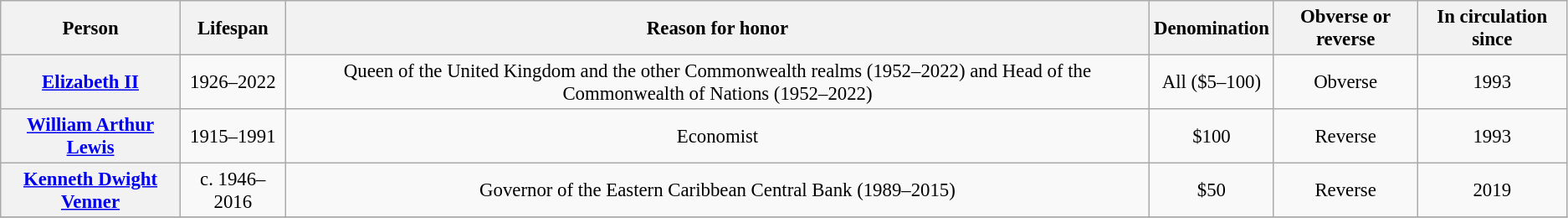<table class="wikitable" style="font-size: 95%; text-align:center;">
<tr>
<th>Person</th>
<th>Lifespan</th>
<th>Reason for honor</th>
<th>Denomination</th>
<th>Obverse or reverse</th>
<th>In circulation since</th>
</tr>
<tr>
<th><a href='#'>Elizabeth II</a></th>
<td>1926–2022</td>
<td>Queen of the United Kingdom and the other Commonwealth realms (1952–2022) and Head of the Commonwealth of Nations (1952–2022)</td>
<td>All ($5–100)</td>
<td>Obverse</td>
<td>1993</td>
</tr>
<tr>
<th><a href='#'>William Arthur Lewis</a></th>
<td>1915–1991</td>
<td>Economist</td>
<td>$100</td>
<td>Reverse</td>
<td>1993</td>
</tr>
<tr>
<th><a href='#'>Kenneth Dwight Venner</a></th>
<td>c. 1946–2016</td>
<td>Governor of the Eastern Caribbean Central Bank (1989–2015)</td>
<td>$50</td>
<td>Reverse</td>
<td>2019</td>
</tr>
<tr>
</tr>
</table>
